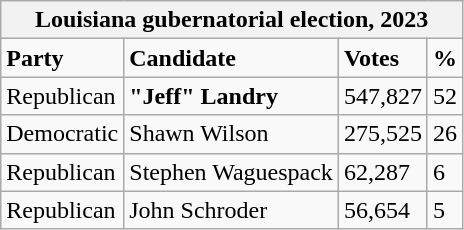<table class="wikitable">
<tr>
<th colspan="4">Louisiana gubernatorial election, 2023</th>
</tr>
<tr>
<td><strong>Party</strong></td>
<td><strong>Candidate</strong></td>
<td><strong>Votes</strong></td>
<td><strong>%</strong></td>
</tr>
<tr>
<td>Republican</td>
<td><strong>"Jeff" Landry</strong></td>
<td>547,827</td>
<td>52</td>
</tr>
<tr>
<td>Democratic</td>
<td>Shawn Wilson</td>
<td>275,525</td>
<td>26</td>
</tr>
<tr>
<td>Republican</td>
<td>Stephen Waguespack</td>
<td>62,287</td>
<td>6</td>
</tr>
<tr>
<td>Republican</td>
<td>John Schroder</td>
<td>56,654</td>
<td>5</td>
</tr>
</table>
